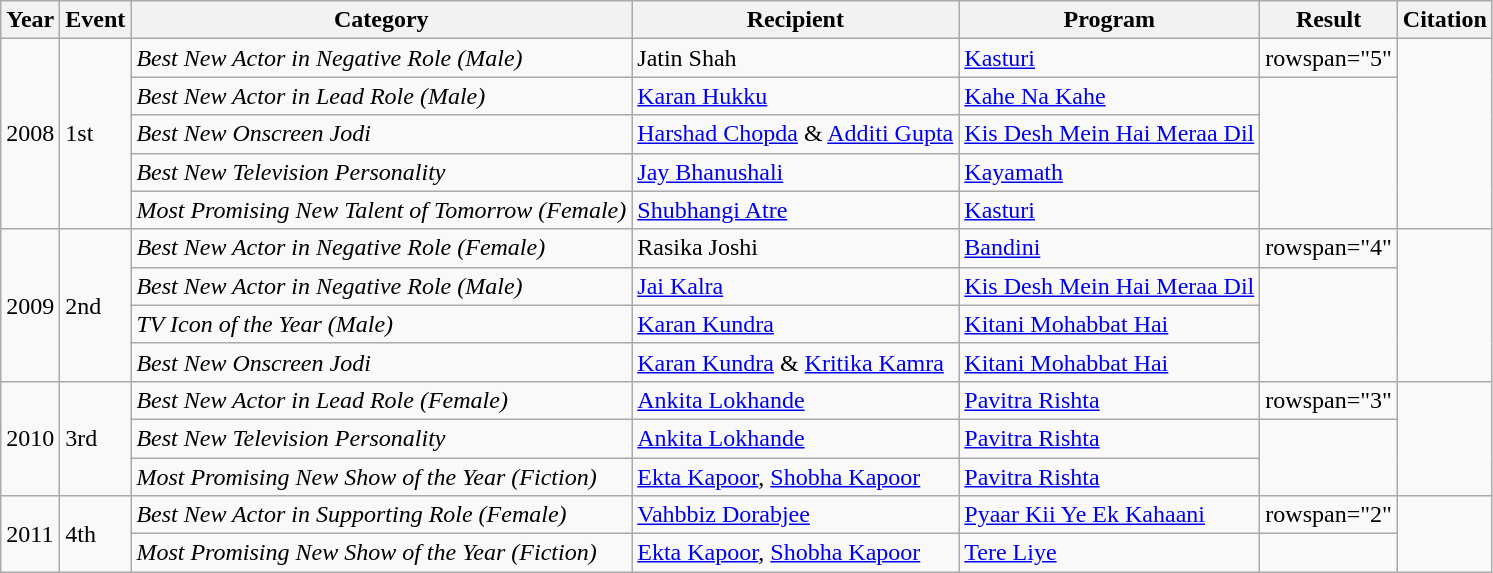<table class="wikitable">
<tr>
<th>Year</th>
<th>Event</th>
<th>Category</th>
<th>Recipient</th>
<th>Program</th>
<th>Result</th>
<th>Citation</th>
</tr>
<tr>
<td rowspan="5">2008</td>
<td rowspan="5">1st</td>
<td><em>Best New Actor in Negative Role (Male)</em></td>
<td>Jatin Shah</td>
<td><a href='#'>Kasturi</a></td>
<td>rowspan="5" </td>
<td rowspan="5"></td>
</tr>
<tr>
<td><em>Best New Actor in Lead Role (Male)</em></td>
<td><a href='#'>Karan Hukku</a></td>
<td><a href='#'>Kahe Na Kahe</a></td>
</tr>
<tr>
<td><em>Best New Onscreen Jodi</em></td>
<td><a href='#'>Harshad Chopda</a> & <a href='#'>Additi Gupta</a></td>
<td><a href='#'>Kis Desh Mein Hai Meraa Dil</a></td>
</tr>
<tr>
<td><em>Best New Television Personality</em></td>
<td><a href='#'>Jay Bhanushali</a></td>
<td><a href='#'>Kayamath</a></td>
</tr>
<tr>
<td><em>Most Promising New Talent of Tomorrow (Female)</em></td>
<td><a href='#'>Shubhangi Atre</a></td>
<td><a href='#'>Kasturi</a></td>
</tr>
<tr>
<td rowspan="4">2009</td>
<td rowspan="4">2nd</td>
<td><em>Best New Actor in Negative Role (Female)</em></td>
<td>Rasika Joshi</td>
<td><a href='#'>Bandini</a></td>
<td>rowspan="4" </td>
<td rowspan="4"></td>
</tr>
<tr>
<td><em>Best New Actor in Negative Role (Male)</em></td>
<td><a href='#'>Jai Kalra</a></td>
<td><a href='#'>Kis Desh Mein Hai Meraa Dil</a></td>
</tr>
<tr>
<td><em>TV Icon of the Year (Male)</em></td>
<td><a href='#'>Karan Kundra</a></td>
<td><a href='#'>Kitani Mohabbat Hai</a></td>
</tr>
<tr>
<td><em>Best New Onscreen Jodi</em></td>
<td><a href='#'>Karan Kundra</a> & <a href='#'>Kritika Kamra</a></td>
<td><a href='#'>Kitani Mohabbat Hai</a></td>
</tr>
<tr>
<td rowspan="3">2010</td>
<td rowspan="3">3rd</td>
<td><em>Best New Actor in Lead Role (Female)</em></td>
<td><a href='#'>Ankita Lokhande</a></td>
<td><a href='#'>Pavitra Rishta</a></td>
<td>rowspan="3" </td>
<td rowspan="3"></td>
</tr>
<tr>
<td><em>Best New Television Personality</em></td>
<td><a href='#'>Ankita Lokhande</a></td>
<td><a href='#'>Pavitra Rishta</a></td>
</tr>
<tr>
<td><em>Most Promising New Show of the Year (Fiction)</em></td>
<td><a href='#'>Ekta Kapoor</a>, <a href='#'>Shobha Kapoor</a></td>
<td><a href='#'>Pavitra Rishta</a></td>
</tr>
<tr>
<td rowspan="2">2011</td>
<td rowspan="2">4th</td>
<td><em>Best New Actor in Supporting Role (Female)</em></td>
<td><a href='#'>Vahbbiz Dorabjee</a></td>
<td><a href='#'>Pyaar Kii Ye Ek Kahaani</a></td>
<td>rowspan="2" </td>
<td rowspan="2"></td>
</tr>
<tr>
<td><em>Most Promising New Show of the Year (Fiction)</em></td>
<td><a href='#'>Ekta Kapoor</a>, <a href='#'>Shobha Kapoor</a></td>
<td><a href='#'>Tere Liye</a></td>
</tr>
</table>
